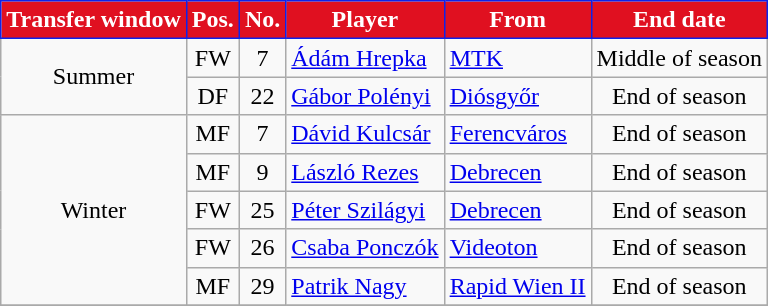<table class="wikitable plainrowheaders sortable">
<tr>
<th style="background-color:#E01020;color:white;border:1px solid #0E22E9">Transfer window</th>
<th style="background-color:#E01020;color:white;border:1px solid #0E22E9">Pos.</th>
<th style="background-color:#E01020;color:white;border:1px solid #0E22E9">No.</th>
<th style="background-color:#E01020;color:white;border:1px solid #0E22E9">Player</th>
<th style="background-color:#E01020;color:white;border:1px solid #0E22E9">From</th>
<th style="background-color:#E01020;color:white;border:1px solid #0E22E9">End date</th>
</tr>
<tr>
<td rowspan="2" style="text-align:center;">Summer</td>
<td style=text-align:center;>FW</td>
<td style=text-align:center;>7</td>
<td style=text-align:left;> <a href='#'>Ádám Hrepka</a></td>
<td style=text-align:left;><a href='#'>MTK</a></td>
<td style=text-align:center;>Middle of season</td>
</tr>
<tr>
<td style=text-align:center;>DF</td>
<td style=text-align:center;>22</td>
<td style=text-align:left;> <a href='#'>Gábor Polényi</a></td>
<td style=text-align:left;><a href='#'>Diósgyőr</a></td>
<td style=text-align:center;>End of season</td>
</tr>
<tr>
<td rowspan="5" style="text-align:center;">Winter</td>
<td style=text-align:center;>MF</td>
<td style=text-align:center;>7</td>
<td style=text-align:left;> <a href='#'>Dávid Kulcsár</a></td>
<td style=text-align:left;><a href='#'>Ferencváros</a></td>
<td style=text-align:center;>End of season</td>
</tr>
<tr>
<td style=text-align:center;>MF</td>
<td style=text-align:center;>9</td>
<td style=text-align:left;> <a href='#'>László Rezes</a></td>
<td style=text-align:left;><a href='#'>Debrecen</a></td>
<td style=text-align:center;>End of season</td>
</tr>
<tr>
<td style=text-align:center;>FW</td>
<td style=text-align:center;>25</td>
<td style=text-align:left;> <a href='#'>Péter Szilágyi</a></td>
<td style=text-align:left;><a href='#'>Debrecen</a></td>
<td style=text-align:center;>End of season</td>
</tr>
<tr>
<td style=text-align:center;>FW</td>
<td style=text-align:center;>26</td>
<td style=text-align:left;> <a href='#'>Csaba Ponczók</a></td>
<td style=text-align:left;><a href='#'>Videoton</a></td>
<td style=text-align:center;>End of season</td>
</tr>
<tr>
<td style=text-align:center;>MF</td>
<td style=text-align:center;>29</td>
<td style=text-align:left;> <a href='#'>Patrik Nagy</a></td>
<td style=text-align:left;> <a href='#'>Rapid Wien II</a></td>
<td style=text-align:center;>End of season</td>
</tr>
<tr>
</tr>
</table>
